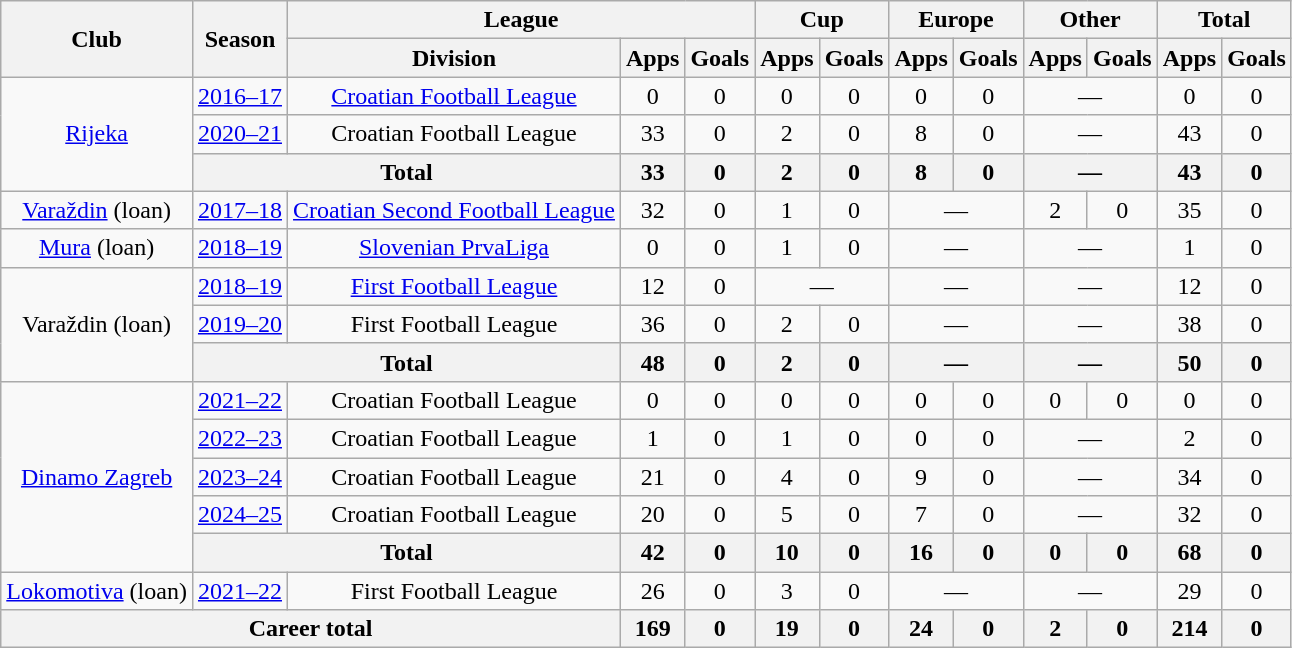<table class="wikitable" style="text-align:center">
<tr>
<th rowspan="2">Club</th>
<th rowspan="2">Season</th>
<th colspan="3">League</th>
<th colspan="2">Cup</th>
<th colspan="2">Europe</th>
<th colspan="2">Other</th>
<th colspan="2">Total</th>
</tr>
<tr>
<th>Division</th>
<th>Apps</th>
<th>Goals</th>
<th>Apps</th>
<th>Goals</th>
<th>Apps</th>
<th>Goals</th>
<th>Apps</th>
<th>Goals</th>
<th>Apps</th>
<th>Goals</th>
</tr>
<tr>
<td rowspan="3"><a href='#'>Rijeka</a></td>
<td><a href='#'>2016–17</a></td>
<td><a href='#'>Croatian Football League</a></td>
<td>0</td>
<td>0</td>
<td>0</td>
<td>0</td>
<td>0</td>
<td>0</td>
<td colspan="2">—</td>
<td>0</td>
<td>0</td>
</tr>
<tr>
<td><a href='#'>2020–21</a></td>
<td>Croatian Football League</td>
<td>33</td>
<td>0</td>
<td>2</td>
<td>0</td>
<td>8</td>
<td>0</td>
<td colspan="2">—</td>
<td>43</td>
<td>0</td>
</tr>
<tr>
<th colspan="2">Total</th>
<th>33</th>
<th>0</th>
<th>2</th>
<th>0</th>
<th>8</th>
<th>0</th>
<th colspan="2">—</th>
<th>43</th>
<th>0</th>
</tr>
<tr>
<td><a href='#'>Varaždin</a> (loan)</td>
<td><a href='#'>2017–18</a></td>
<td><a href='#'>Croatian Second Football League</a></td>
<td>32</td>
<td>0</td>
<td>1</td>
<td>0</td>
<td colspan="2">—</td>
<td>2</td>
<td>0</td>
<td>35</td>
<td>0</td>
</tr>
<tr>
<td><a href='#'>Mura</a> (loan)</td>
<td><a href='#'>2018–19</a></td>
<td><a href='#'>Slovenian PrvaLiga</a></td>
<td>0</td>
<td>0</td>
<td>1</td>
<td>0</td>
<td colspan="2">—</td>
<td colspan="2">—</td>
<td>1</td>
<td>0</td>
</tr>
<tr>
<td rowspan="3">Varaždin (loan)</td>
<td><a href='#'>2018–19</a></td>
<td><a href='#'>First Football League</a></td>
<td>12</td>
<td>0</td>
<td colspan="2">—</td>
<td colspan="2">—</td>
<td colspan="2">—</td>
<td>12</td>
<td>0</td>
</tr>
<tr>
<td><a href='#'>2019–20</a></td>
<td>First Football League</td>
<td>36</td>
<td>0</td>
<td>2</td>
<td>0</td>
<td colspan="2">—</td>
<td colspan="2">—</td>
<td>38</td>
<td>0</td>
</tr>
<tr>
<th colspan="2">Total</th>
<th>48</th>
<th>0</th>
<th>2</th>
<th>0</th>
<th colspan="2">—</th>
<th colspan="2">—</th>
<th>50</th>
<th>0</th>
</tr>
<tr>
<td rowspan="5"><a href='#'>Dinamo Zagreb</a></td>
<td><a href='#'>2021–22</a></td>
<td>Croatian Football League</td>
<td>0</td>
<td>0</td>
<td>0</td>
<td>0</td>
<td>0</td>
<td>0</td>
<td>0</td>
<td>0</td>
<td>0</td>
<td>0</td>
</tr>
<tr>
<td><a href='#'>2022–23</a></td>
<td>Croatian Football League</td>
<td>1</td>
<td>0</td>
<td>1</td>
<td>0</td>
<td>0</td>
<td>0</td>
<td colspan="2">—</td>
<td>2</td>
<td>0</td>
</tr>
<tr>
<td><a href='#'>2023–24</a></td>
<td>Croatian Football League</td>
<td>21</td>
<td>0</td>
<td>4</td>
<td>0</td>
<td>9</td>
<td>0</td>
<td colspan="2">—</td>
<td>34</td>
<td>0</td>
</tr>
<tr>
<td><a href='#'>2024–25</a></td>
<td>Croatian Football League</td>
<td>20</td>
<td>0</td>
<td>5</td>
<td>0</td>
<td>7</td>
<td>0</td>
<td colspan="2">—</td>
<td>32</td>
<td>0</td>
</tr>
<tr>
<th colspan="2">Total</th>
<th>42</th>
<th>0</th>
<th>10</th>
<th>0</th>
<th>16</th>
<th>0</th>
<th>0</th>
<th>0</th>
<th>68</th>
<th>0</th>
</tr>
<tr>
<td><a href='#'>Lokomotiva</a> (loan)</td>
<td><a href='#'>2021–22</a></td>
<td>First Football League</td>
<td>26</td>
<td>0</td>
<td>3</td>
<td>0</td>
<td colspan="2">—</td>
<td colspan="2">—</td>
<td>29</td>
<td>0</td>
</tr>
<tr>
<th colspan="3">Career total</th>
<th>169</th>
<th>0</th>
<th>19</th>
<th>0</th>
<th>24</th>
<th>0</th>
<th>2</th>
<th>0</th>
<th>214</th>
<th>0</th>
</tr>
</table>
